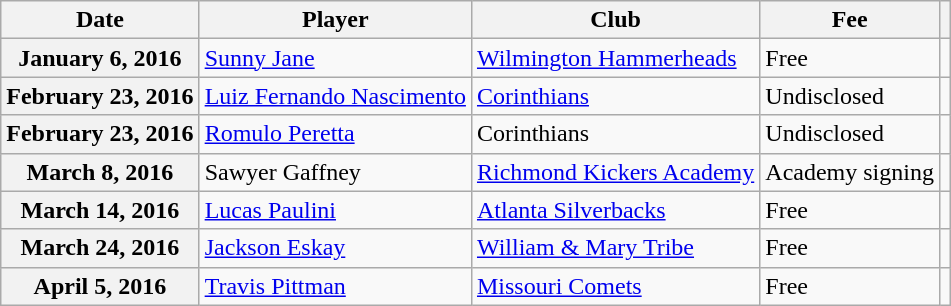<table class="wikitable plainrowheaders">
<tr>
<th scope=col>Date</th>
<th scope=col>Player</th>
<th scope=col>Club</th>
<th scope=col>Fee</th>
<th scope=col class=unsortable></th>
</tr>
<tr>
<th scope=row>January 6, 2016</th>
<td> <a href='#'>Sunny Jane</a></td>
<td> <a href='#'>Wilmington Hammerheads</a></td>
<td>Free</td>
<td></td>
</tr>
<tr>
<th scope=row>February 23, 2016</th>
<td> <a href='#'>Luiz Fernando Nascimento</a></td>
<td> <a href='#'>Corinthians</a></td>
<td>Undisclosed</td>
<td></td>
</tr>
<tr>
<th scope=row>February 23, 2016</th>
<td> <a href='#'>Romulo Peretta</a></td>
<td> Corinthians</td>
<td>Undisclosed</td>
<td></td>
</tr>
<tr>
<th scope=row>March 8, 2016</th>
<td> Sawyer Gaffney</td>
<td> <a href='#'>Richmond Kickers Academy</a></td>
<td>Academy signing</td>
<td></td>
</tr>
<tr>
<th scope=row>March 14, 2016</th>
<td> <a href='#'>Lucas Paulini</a></td>
<td> <a href='#'>Atlanta Silverbacks</a></td>
<td>Free</td>
<td></td>
</tr>
<tr>
<th scope=row>March 24, 2016</th>
<td> <a href='#'>Jackson Eskay</a></td>
<td> <a href='#'>William & Mary Tribe</a></td>
<td>Free</td>
<td></td>
</tr>
<tr>
<th scope=row>April 5, 2016</th>
<td> <a href='#'>Travis Pittman</a></td>
<td> <a href='#'>Missouri Comets</a></td>
<td>Free</td>
<td></td>
</tr>
</table>
